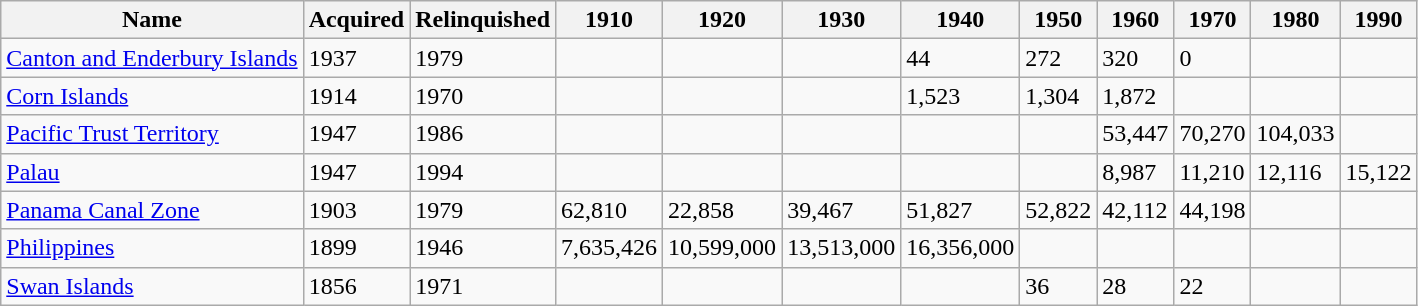<table class="wikitable sortable sort-under col1left col2center" >
<tr>
<th>Name</th>
<th>Acquired</th>
<th>Relinquished</th>
<th>1910</th>
<th>1920</th>
<th>1930</th>
<th>1940</th>
<th>1950</th>
<th>1960</th>
<th>1970</th>
<th>1980</th>
<th>1990</th>
</tr>
<tr>
<td><a href='#'>Canton and Enderbury Islands</a></td>
<td data-sort-value=1937>1937</td>
<td data-sort-value=1979.1>1979</td>
<td></td>
<td></td>
<td></td>
<td>44</td>
<td>272</td>
<td>320</td>
<td>0</td>
<td></td>
<td></td>
</tr>
<tr>
<td><a href='#'>Corn Islands</a></td>
<td data-sort-value=1914>1914</td>
<td data-sort-value=1970>1970</td>
<td></td>
<td></td>
<td></td>
<td>1,523</td>
<td>1,304</td>
<td>1,872</td>
<td></td>
<td></td>
<td></td>
</tr>
<tr>
<td><a href='#'>Pacific Trust Territory</a></td>
<td data-sort-value=1947.1>1947</td>
<td data-sort-value=1986>1986</td>
<td></td>
<td></td>
<td></td>
<td></td>
<td></td>
<td>53,447</td>
<td>70,270</td>
<td>104,033</td>
<td></td>
</tr>
<tr>
<td><a href='#'>Palau</a> </td>
<td data-sort-value=1947.2>1947</td>
<td data-sort-value=1994>1994</td>
<td></td>
<td></td>
<td></td>
<td></td>
<td></td>
<td>8,987</td>
<td>11,210</td>
<td>12,116</td>
<td>15,122</td>
</tr>
<tr>
<td><a href='#'>Panama Canal Zone</a> </td>
<td data-sort-value=1903>1903</td>
<td data-sort-value=1979.2>1979</td>
<td>62,810</td>
<td>22,858</td>
<td>39,467</td>
<td>51,827</td>
<td>52,822</td>
<td>42,112</td>
<td>44,198</td>
<td></td>
<td></td>
</tr>
<tr>
<td><a href='#'>Philippines</a> </td>
<td data-sort-value=1899>1899</td>
<td data-sort-value=1946>1946</td>
<td>7,635,426</td>
<td>10,599,000</td>
<td>13,513,000</td>
<td>16,356,000</td>
<td></td>
<td></td>
<td></td>
<td></td>
<td></td>
</tr>
<tr>
<td><a href='#'>Swan Islands</a> </td>
<td data-sort-value=1856>1856</td>
<td data-sort-value=1971>1971</td>
<td></td>
<td></td>
<td></td>
<td></td>
<td>36</td>
<td>28</td>
<td>22</td>
<td></td>
<td></td>
</tr>
</table>
